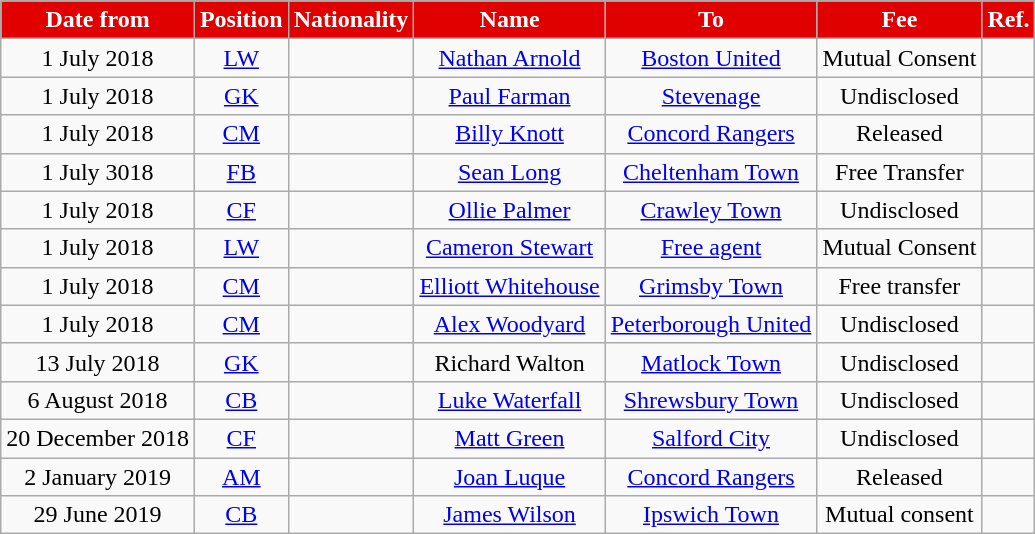<table class="wikitable"  style="text-align:center;">
<tr>
<th style="background:#E00000; color:#ffffff;">Date from</th>
<th style="background:#E00000; color:#ffffff;">Position</th>
<th style="background:#E00000; color:#ffffff;">Nationality</th>
<th style="background:#E00000; color:#ffffff;">Name</th>
<th style="background:#E00000; color:#ffffff;">To</th>
<th style="background:#E00000; color:#ffffff;">Fee</th>
<th style="background:#E00000; color:#ffffff;">Ref.</th>
</tr>
<tr>
<td>1 July 2018</td>
<td><a href='#'>LW</a></td>
<td></td>
<td><a href='#'>Nathan Arnold</a></td>
<td><a href='#'>Boston United</a></td>
<td>Mutual Consent</td>
<td></td>
</tr>
<tr>
<td>1 July 2018</td>
<td><a href='#'>GK</a></td>
<td></td>
<td><a href='#'>Paul Farman</a></td>
<td><a href='#'>Stevenage</a></td>
<td>Undisclosed</td>
<td></td>
</tr>
<tr>
<td>1 July 2018</td>
<td><a href='#'>CM</a></td>
<td></td>
<td><a href='#'>Billy Knott</a></td>
<td><a href='#'>Concord Rangers</a></td>
<td>Released</td>
<td></td>
</tr>
<tr>
<td>1 July 3018</td>
<td><a href='#'>FB</a></td>
<td></td>
<td><a href='#'>Sean Long</a></td>
<td><a href='#'>Cheltenham Town</a></td>
<td>Free Transfer</td>
<td></td>
</tr>
<tr>
<td>1 July 2018</td>
<td><a href='#'>CF</a></td>
<td></td>
<td><a href='#'>Ollie Palmer</a></td>
<td><a href='#'>Crawley Town</a></td>
<td>Undisclosed</td>
<td></td>
</tr>
<tr>
<td>1 July 2018</td>
<td><a href='#'>LW</a></td>
<td></td>
<td><a href='#'>Cameron Stewart</a></td>
<td><a href='#'>Free agent</a></td>
<td>Mutual Consent</td>
<td></td>
</tr>
<tr>
<td>1 July 2018</td>
<td><a href='#'>CM</a></td>
<td></td>
<td><a href='#'>Elliott Whitehouse</a></td>
<td><a href='#'>Grimsby Town</a></td>
<td>Free transfer</td>
<td></td>
</tr>
<tr>
<td>1 July 2018</td>
<td><a href='#'>CM</a></td>
<td></td>
<td><a href='#'>Alex Woodyard</a></td>
<td><a href='#'>Peterborough United</a></td>
<td>Undisclosed</td>
<td></td>
</tr>
<tr>
<td>13 July 2018</td>
<td><a href='#'>GK</a></td>
<td></td>
<td>Richard Walton</td>
<td><a href='#'>Matlock Town</a></td>
<td>Undisclosed</td>
<td></td>
</tr>
<tr>
<td>6 August 2018</td>
<td><a href='#'>CB</a></td>
<td></td>
<td><a href='#'>Luke Waterfall</a></td>
<td><a href='#'>Shrewsbury Town</a></td>
<td>Undisclosed</td>
<td></td>
</tr>
<tr>
<td>20 December 2018</td>
<td><a href='#'>CF</a></td>
<td></td>
<td><a href='#'>Matt Green</a></td>
<td><a href='#'>Salford City</a></td>
<td>Undisclosed</td>
<td></td>
</tr>
<tr>
<td>2 January 2019</td>
<td><a href='#'>AM</a></td>
<td></td>
<td><a href='#'>Joan Luque</a></td>
<td><a href='#'>Concord Rangers</a></td>
<td>Released</td>
<td></td>
</tr>
<tr>
<td>29 June 2019</td>
<td><a href='#'>CB</a></td>
<td></td>
<td><a href='#'>James Wilson</a></td>
<td><a href='#'>Ipswich Town</a></td>
<td>Mutual consent</td>
<td></td>
</tr>
</table>
